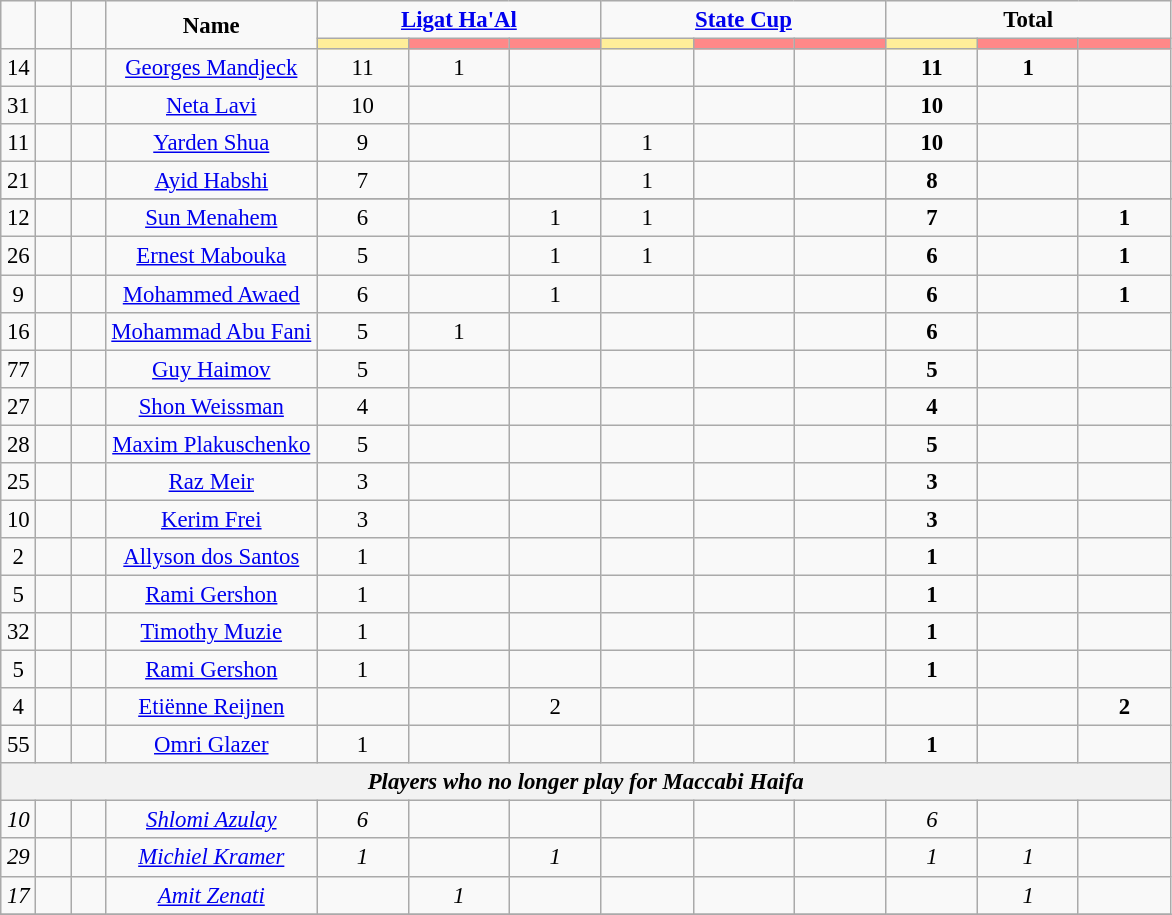<table class="wikitable" style="font-size: 95%; text-align: center">
<tr>
<td rowspan="2"  style="width:3%; text-align:center;"><strong></strong></td>
<td rowspan="2"  style="width:3%; text-align:center;"><strong></strong></td>
<td rowspan="2"  style="width:3%; text-align:center;"><strong></strong></td>
<td rowspan="2"  style="width:18%; text-align:center;"><strong>Name</strong></td>
<td colspan="3" style="text-align:center;"><strong><a href='#'>Ligat Ha'Al</a></strong></td>
<td colspan="3" style="text-align:center;"><strong><a href='#'>State Cup</a></strong></td>
<td colspan="3" style="text-align:center;"><strong>Total</strong></td>
</tr>
<tr>
<th style="width:25px; background:#fe9;"></th>
<th style="width:28px; background:#ff8888;"></th>
<th style="width:25px; background:#ff8888;"></th>
<th style="width:25px; background:#fe9;"></th>
<th style="width:28px; background:#ff8888;"></th>
<th style="width:25px; background:#ff8888;"></th>
<th style="width:25px; background:#fe9;"></th>
<th style="width:28px; background:#ff8888;"></th>
<th style="width:25px; background:#ff8888;"></th>
</tr>
<tr>
<td>14</td>
<td></td>
<td></td>
<td><a href='#'>Georges Mandjeck</a></td>
<td>11</td>
<td>1</td>
<td></td>
<td></td>
<td></td>
<td></td>
<td><strong>11</strong></td>
<td><strong>1</strong></td>
<td></td>
</tr>
<tr>
<td>31</td>
<td></td>
<td></td>
<td><a href='#'>Neta Lavi</a></td>
<td>10</td>
<td></td>
<td></td>
<td></td>
<td></td>
<td></td>
<td><strong>10</strong></td>
<td></td>
<td></td>
</tr>
<tr>
<td>11</td>
<td></td>
<td></td>
<td><a href='#'>Yarden Shua</a></td>
<td>9</td>
<td></td>
<td></td>
<td>1</td>
<td></td>
<td></td>
<td><strong>10</strong></td>
<td></td>
<td></td>
</tr>
<tr>
<td>21</td>
<td></td>
<td></td>
<td><a href='#'>Ayid Habshi</a></td>
<td>7</td>
<td></td>
<td></td>
<td>1</td>
<td></td>
<td></td>
<td><strong>8</strong></td>
<td></td>
<td></td>
</tr>
<tr>
</tr>
<tr>
<td>12</td>
<td></td>
<td></td>
<td><a href='#'>Sun Menahem</a></td>
<td>6</td>
<td></td>
<td>1</td>
<td>1</td>
<td></td>
<td></td>
<td><strong>7</strong></td>
<td></td>
<td><strong>1</strong></td>
</tr>
<tr>
<td>26</td>
<td></td>
<td></td>
<td><a href='#'>Ernest Mabouka</a></td>
<td>5</td>
<td></td>
<td>1</td>
<td>1</td>
<td></td>
<td></td>
<td><strong>6</strong></td>
<td></td>
<td><strong>1</strong></td>
</tr>
<tr>
<td>9</td>
<td></td>
<td></td>
<td><a href='#'>Mohammed Awaed</a></td>
<td>6</td>
<td></td>
<td>1</td>
<td></td>
<td></td>
<td></td>
<td><strong>6</strong></td>
<td></td>
<td><strong>1</strong></td>
</tr>
<tr>
<td>16</td>
<td></td>
<td></td>
<td><a href='#'>Mohammad Abu Fani</a></td>
<td>5</td>
<td>1</td>
<td></td>
<td></td>
<td></td>
<td></td>
<td><strong>6</strong></td>
<td></td>
<td></td>
</tr>
<tr>
<td>77</td>
<td></td>
<td></td>
<td><a href='#'>Guy Haimov</a></td>
<td>5</td>
<td></td>
<td></td>
<td></td>
<td></td>
<td></td>
<td><strong>5</strong></td>
<td></td>
<td></td>
</tr>
<tr>
<td>27</td>
<td></td>
<td></td>
<td><a href='#'>Shon Weissman</a></td>
<td>4</td>
<td></td>
<td></td>
<td></td>
<td></td>
<td></td>
<td><strong>4</strong></td>
<td></td>
<td></td>
</tr>
<tr>
<td>28</td>
<td></td>
<td></td>
<td><a href='#'>Maxim Plakuschenko</a></td>
<td>5</td>
<td></td>
<td></td>
<td></td>
<td></td>
<td></td>
<td><strong>5</strong></td>
<td></td>
<td></td>
</tr>
<tr>
<td>25</td>
<td></td>
<td></td>
<td><a href='#'>Raz Meir</a></td>
<td>3</td>
<td></td>
<td></td>
<td></td>
<td></td>
<td></td>
<td><strong>3</strong></td>
<td></td>
<td></td>
</tr>
<tr>
<td>10</td>
<td></td>
<td></td>
<td><a href='#'>Kerim Frei</a></td>
<td>3</td>
<td></td>
<td></td>
<td></td>
<td></td>
<td></td>
<td><strong>3</strong></td>
<td></td>
<td></td>
</tr>
<tr>
<td>2</td>
<td></td>
<td></td>
<td><a href='#'>Allyson dos Santos</a></td>
<td>1</td>
<td></td>
<td></td>
<td></td>
<td></td>
<td></td>
<td><strong>1</strong></td>
<td></td>
<td></td>
</tr>
<tr>
<td>5</td>
<td></td>
<td></td>
<td><a href='#'>Rami Gershon</a></td>
<td>1</td>
<td></td>
<td></td>
<td></td>
<td></td>
<td></td>
<td><strong>1</strong></td>
<td></td>
<td></td>
</tr>
<tr>
<td>32</td>
<td></td>
<td></td>
<td><a href='#'>Timothy Muzie</a></td>
<td>1</td>
<td></td>
<td></td>
<td></td>
<td></td>
<td></td>
<td><strong>1</strong></td>
<td></td>
<td></td>
</tr>
<tr>
<td>5</td>
<td></td>
<td></td>
<td><a href='#'>Rami Gershon</a></td>
<td>1</td>
<td></td>
<td></td>
<td></td>
<td></td>
<td></td>
<td><strong>1</strong></td>
<td></td>
<td></td>
</tr>
<tr>
<td>4</td>
<td></td>
<td></td>
<td><a href='#'>Etiënne Reijnen</a></td>
<td></td>
<td></td>
<td>2</td>
<td></td>
<td></td>
<td></td>
<td></td>
<td></td>
<td><strong>2</strong></td>
</tr>
<tr>
<td>55</td>
<td></td>
<td></td>
<td><a href='#'>Omri Glazer</a></td>
<td>1</td>
<td></td>
<td></td>
<td></td>
<td></td>
<td></td>
<td><strong>1</strong></td>
<td></td>
<td></td>
</tr>
<tr>
<th colspan=34><em>Players who no longer play for Maccabi Haifa</em></th>
</tr>
<tr>
<td><em>10</em></td>
<td><em></em></td>
<td></td>
<td><em><a href='#'>Shlomi Azulay</a></em></td>
<td><em>6</em></td>
<td></td>
<td></td>
<td></td>
<td></td>
<td></td>
<td><em>6</em></td>
<td></td>
<td></td>
</tr>
<tr>
<td><em>29</em></td>
<td><em></em></td>
<td></td>
<td><em><a href='#'>Michiel Kramer</a></em></td>
<td><em>1</em></td>
<td></td>
<td><em>1</em></td>
<td></td>
<td></td>
<td></td>
<td><em>1</em></td>
<td><em>1</em></td>
<td></td>
</tr>
<tr>
<td><em>17</em></td>
<td><em></em></td>
<td></td>
<td><em><a href='#'>Amit Zenati</a></em></td>
<td></td>
<td><em>1</em></td>
<td></td>
<td></td>
<td></td>
<td></td>
<td></td>
<td><em>1</em></td>
<td></td>
</tr>
<tr>
</tr>
</table>
